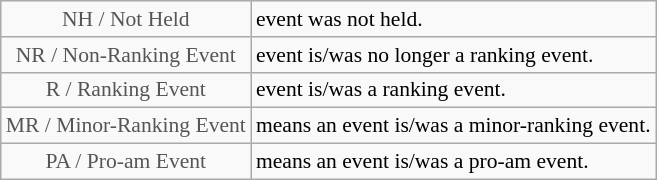<table class="wikitable" style="font-size:90%">
<tr>
<td style="text-align:center; color:#555555;" colspan="4">NH / Not Held</td>
<td>event was not held.</td>
</tr>
<tr>
<td style="text-align:center; color:#555555;" colspan="4">NR / Non-Ranking Event</td>
<td>event is/was no longer a ranking event.</td>
</tr>
<tr>
<td style="text-align:center; color:#555555;" colspan="4">R / Ranking Event</td>
<td>event is/was a ranking event.</td>
</tr>
<tr>
<td style="text-align:center; color:#555555;" colspan="4">MR / Minor-Ranking Event</td>
<td>means an event is/was a minor-ranking event.</td>
</tr>
<tr>
<td style="text-align:center; color:#555555;" colspan="4">PA / Pro-am Event</td>
<td>means an event is/was a pro-am event.</td>
</tr>
</table>
